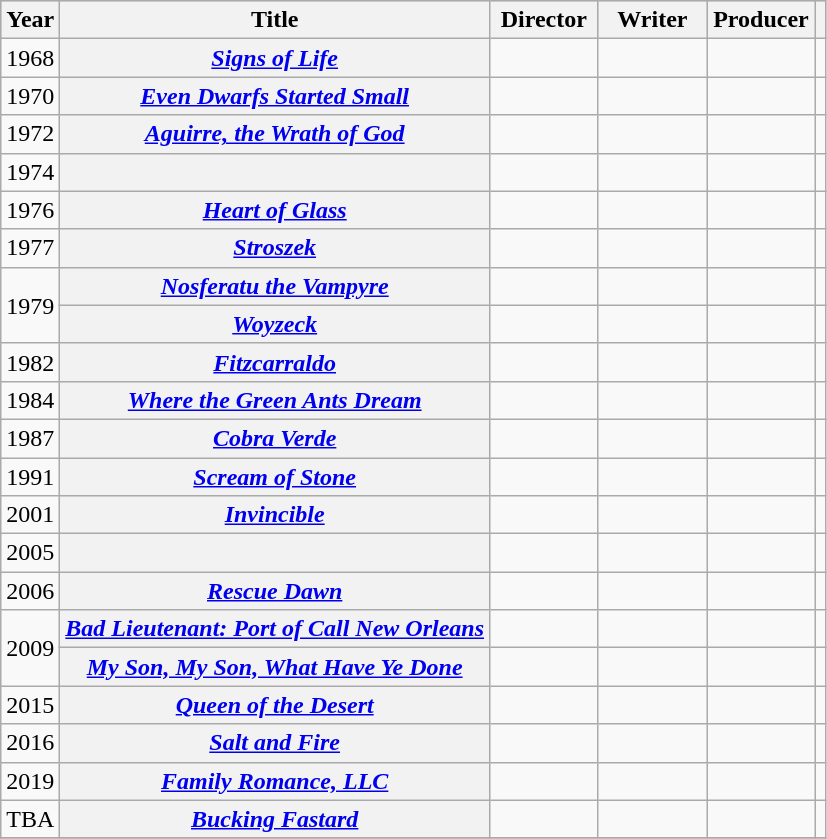<table class="wikitable plainrowheaders">
<tr style="background:#ccc; text-align:center;">
<th scope="col">Year</th>
<th scope="col">Title</th>
<th scope="col" width=65>Director</th>
<th scope="col" width=65>Writer</th>
<th scope="col" width=65>Producer</th>
<th scope="col"></th>
</tr>
<tr>
<td>1968</td>
<th scope=row><em><a href='#'>Signs of Life</a></em></th>
<td></td>
<td></td>
<td></td>
<td style="text-align:center;"></td>
</tr>
<tr>
<td>1970</td>
<th scope=row><em><a href='#'>Even Dwarfs Started Small</a></em></th>
<td></td>
<td></td>
<td></td>
<td style="text-align:center;"></td>
</tr>
<tr>
<td>1972</td>
<th scope=row><em><a href='#'>Aguirre, the Wrath of God</a></em></th>
<td></td>
<td></td>
<td></td>
<td style="text-align:center;"></td>
</tr>
<tr>
<td>1974</td>
<th scope=row></th>
<td></td>
<td></td>
<td></td>
<td style="text-align:center;"></td>
</tr>
<tr>
<td>1976</td>
<th scope=row><em><a href='#'>Heart of Glass</a></em></th>
<td></td>
<td></td>
<td></td>
<td style="text-align:center;"></td>
</tr>
<tr>
<td>1977</td>
<th scope=row><em><a href='#'>Stroszek</a></em></th>
<td></td>
<td></td>
<td></td>
<td style="text-align:center;"></td>
</tr>
<tr>
<td rowspan=2>1979</td>
<th scope=row><em><a href='#'>Nosferatu the Vampyre</a></em></th>
<td></td>
<td></td>
<td></td>
<td style="text-align:center;"></td>
</tr>
<tr>
<th scope=row><em><a href='#'>Woyzeck</a></em></th>
<td></td>
<td></td>
<td></td>
<td style="text-align:center;"></td>
</tr>
<tr>
<td>1982</td>
<th scope=row><em><a href='#'>Fitzcarraldo</a></em></th>
<td></td>
<td></td>
<td></td>
<td style="text-align:center;"></td>
</tr>
<tr>
<td>1984</td>
<th scope=row><em><a href='#'>Where the Green Ants Dream</a></em></th>
<td></td>
<td></td>
<td></td>
<td style="text-align:center;"></td>
</tr>
<tr>
<td>1987</td>
<th scope=row><em><a href='#'>Cobra Verde</a></em></th>
<td></td>
<td></td>
<td></td>
<td style="text-align:center;"></td>
</tr>
<tr>
<td>1991</td>
<th scope=row><em><a href='#'>Scream of Stone</a></em></th>
<td></td>
<td></td>
<td></td>
<td style="text-align:center;"></td>
</tr>
<tr>
<td>2001</td>
<th scope=row><em><a href='#'>Invincible</a></em></th>
<td></td>
<td></td>
<td></td>
<td style="text-align:center;"></td>
</tr>
<tr>
<td>2005</td>
<th scope=row></th>
<td></td>
<td></td>
<td></td>
<td style="text-align:center;"></td>
</tr>
<tr>
<td>2006</td>
<th scope=row><em><a href='#'>Rescue Dawn</a></em></th>
<td></td>
<td></td>
<td></td>
<td style="text-align:center;"></td>
</tr>
<tr>
<td rowspan=2>2009</td>
<th scope=row><em><a href='#'>Bad Lieutenant: Port of Call New Orleans</a></em></th>
<td></td>
<td></td>
<td></td>
<td style="text-align:center;"></td>
</tr>
<tr>
<th scope=row><em><a href='#'>My Son, My Son, What Have Ye Done</a></em></th>
<td></td>
<td></td>
<td></td>
<td style="text-align:center;"></td>
</tr>
<tr>
<td>2015</td>
<th scope=row><em><a href='#'>Queen of the Desert</a></em></th>
<td></td>
<td></td>
<td></td>
<td style="text-align:center;"></td>
</tr>
<tr>
<td>2016</td>
<th scope=row><em><a href='#'>Salt and Fire</a></em></th>
<td></td>
<td></td>
<td></td>
<td style="text-align:center;"></td>
</tr>
<tr>
<td>2019</td>
<th scope=row><em><a href='#'>Family Romance, LLC</a></em></th>
<td></td>
<td></td>
<td></td>
<td style="text-align:center;"></td>
</tr>
<tr>
<td>TBA</td>
<th scope="row"><em><a href='#'>Bucking Fastard</a></em></th>
<td></td>
<td></td>
<td></td>
<td style="text-align:center;"></td>
</tr>
<tr>
</tr>
</table>
